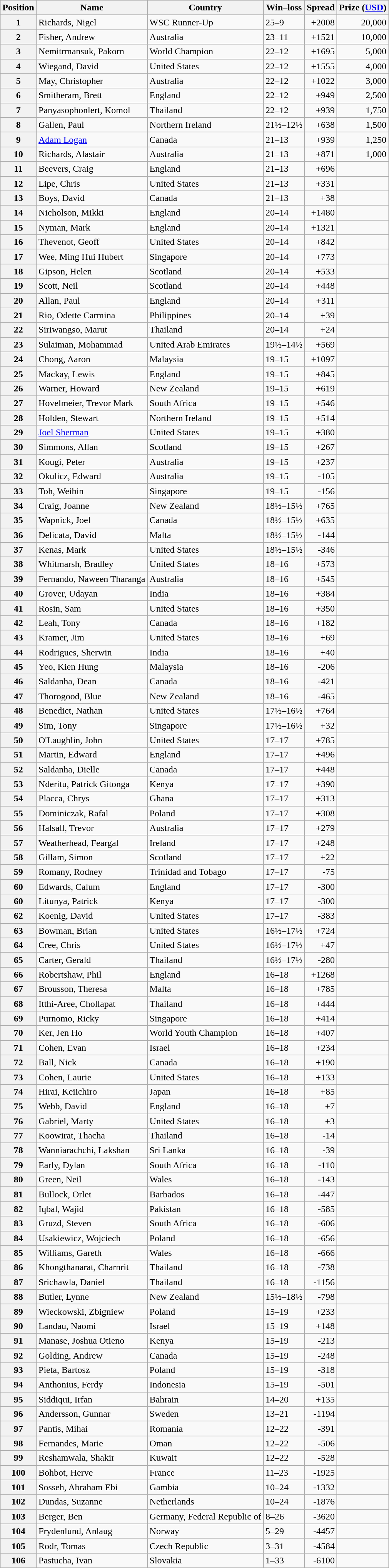<table class="wikitable">
<tr>
<th>Position</th>
<th>Name</th>
<th>Country</th>
<th>Win–loss</th>
<th>Spread</th>
<th>Prize (<a href='#'>USD</a>)</th>
</tr>
<tr>
<th>1</th>
<td>Richards, Nigel</td>
<td>WSC Runner-Up</td>
<td>25–9</td>
<td align="right">+2008</td>
<td align="right">20,000</td>
</tr>
<tr>
<th>2</th>
<td>Fisher, Andrew</td>
<td>Australia</td>
<td>23–11</td>
<td align="right">+1521</td>
<td align="right">10,000</td>
</tr>
<tr>
<th>3</th>
<td>Nemitrmansuk, Pakorn</td>
<td>World Champion</td>
<td>22–12</td>
<td align="right">+1695</td>
<td align="right">5,000</td>
</tr>
<tr>
<th>4</th>
<td>Wiegand, David</td>
<td>United States</td>
<td>22–12</td>
<td align="right">+1555</td>
<td align="right">4,000</td>
</tr>
<tr>
<th>5</th>
<td>May, Christopher</td>
<td>Australia</td>
<td>22–12</td>
<td align="right">+1022</td>
<td align="right">3,000</td>
</tr>
<tr>
<th>6</th>
<td>Smitheram, Brett</td>
<td>England</td>
<td>22–12</td>
<td align="right">+949</td>
<td align="right">2,500</td>
</tr>
<tr>
<th>7</th>
<td>Panyasophonlert, Komol</td>
<td>Thailand</td>
<td>22–12</td>
<td align="right">+939</td>
<td align="right">1,750</td>
</tr>
<tr>
<th>8</th>
<td>Gallen, Paul</td>
<td>Northern Ireland</td>
<td>21½–12½</td>
<td align="right">+638</td>
<td align="right">1,500</td>
</tr>
<tr>
<th>9</th>
<td><a href='#'>Adam Logan</a></td>
<td>Canada</td>
<td>21–13</td>
<td align="right">+939</td>
<td align="right">1,250</td>
</tr>
<tr>
<th>10</th>
<td>Richards, Alastair</td>
<td>Australia</td>
<td>21–13</td>
<td align="right">+871</td>
<td align="right">1,000</td>
</tr>
<tr>
<th>11</th>
<td>Beevers, Craig</td>
<td>England</td>
<td>21–13</td>
<td align="right">+696</td>
<td></td>
</tr>
<tr>
<th>12</th>
<td>Lipe, Chris</td>
<td>United States</td>
<td>21–13</td>
<td align="right">+331</td>
<td></td>
</tr>
<tr>
<th>13</th>
<td>Boys, David</td>
<td>Canada</td>
<td>21–13</td>
<td align="right">+38</td>
<td></td>
</tr>
<tr>
<th>14</th>
<td>Nicholson, Mikki</td>
<td>England</td>
<td>20–14</td>
<td align="right">+1480</td>
<td></td>
</tr>
<tr>
<th>15</th>
<td>Nyman, Mark</td>
<td>England</td>
<td>20–14</td>
<td align="right">+1321</td>
<td></td>
</tr>
<tr>
<th>16</th>
<td>Thevenot, Geoff</td>
<td>United States</td>
<td>20–14</td>
<td align="right">+842</td>
<td></td>
</tr>
<tr>
<th>17</th>
<td>Wee, Ming Hui Hubert</td>
<td>Singapore</td>
<td>20–14</td>
<td align="right">+773</td>
<td></td>
</tr>
<tr>
<th>18</th>
<td>Gipson, Helen</td>
<td>Scotland</td>
<td>20–14</td>
<td align="right">+533</td>
<td></td>
</tr>
<tr>
<th>19</th>
<td>Scott, Neil</td>
<td>Scotland</td>
<td>20–14</td>
<td align="right">+448</td>
<td></td>
</tr>
<tr>
<th>20</th>
<td>Allan, Paul</td>
<td>England</td>
<td>20–14</td>
<td align="right">+311</td>
<td></td>
</tr>
<tr>
<th>21</th>
<td>Rio, Odette Carmina</td>
<td>Philippines</td>
<td>20–14</td>
<td align="right">+39</td>
<td></td>
</tr>
<tr>
<th>22</th>
<td>Siriwangso, Marut</td>
<td>Thailand</td>
<td>20–14</td>
<td align="right">+24</td>
<td></td>
</tr>
<tr>
<th>23</th>
<td>Sulaiman, Mohammad</td>
<td>United Arab Emirates</td>
<td>19½–14½</td>
<td align="right">+569</td>
<td></td>
</tr>
<tr>
<th>24</th>
<td>Chong, Aaron</td>
<td>Malaysia</td>
<td>19–15</td>
<td align="right">+1097</td>
<td></td>
</tr>
<tr>
<th>25</th>
<td>Mackay, Lewis</td>
<td>England</td>
<td>19–15</td>
<td align="right">+845</td>
<td></td>
</tr>
<tr>
<th>26</th>
<td>Warner, Howard</td>
<td>New Zealand</td>
<td>19–15</td>
<td align="right">+619</td>
<td></td>
</tr>
<tr>
<th>27</th>
<td>Hovelmeier, Trevor Mark</td>
<td>South Africa</td>
<td>19–15</td>
<td align="right">+546</td>
<td></td>
</tr>
<tr>
<th>28</th>
<td>Holden, Stewart</td>
<td>Northern Ireland</td>
<td>19–15</td>
<td align="right">+514</td>
<td></td>
</tr>
<tr>
<th>29</th>
<td><a href='#'>Joel Sherman</a></td>
<td>United States</td>
<td>19–15</td>
<td align="right">+380</td>
<td></td>
</tr>
<tr>
<th>30</th>
<td>Simmons, Allan</td>
<td>Scotland</td>
<td>19–15</td>
<td align="right">+267</td>
<td></td>
</tr>
<tr>
<th>31</th>
<td>Kougi, Peter</td>
<td>Australia</td>
<td>19–15</td>
<td align="right">+237</td>
<td></td>
</tr>
<tr>
<th>32</th>
<td>Okulicz, Edward</td>
<td>Australia</td>
<td>19–15</td>
<td align="right">-105</td>
<td></td>
</tr>
<tr>
<th>33</th>
<td>Toh, Weibin</td>
<td>Singapore</td>
<td>19–15</td>
<td align="right">-156</td>
<td></td>
</tr>
<tr>
<th>34</th>
<td>Craig, Joanne</td>
<td>New Zealand</td>
<td>18½–15½</td>
<td align="right">+765</td>
<td></td>
</tr>
<tr>
<th>35</th>
<td>Wapnick, Joel</td>
<td>Canada</td>
<td>18½–15½</td>
<td align="right">+635</td>
<td></td>
</tr>
<tr>
<th>36</th>
<td>Delicata, David</td>
<td>Malta</td>
<td>18½–15½</td>
<td align="right">-144</td>
<td></td>
</tr>
<tr>
<th>37</th>
<td>Kenas, Mark</td>
<td>United States</td>
<td>18½–15½</td>
<td align="right">-346</td>
<td></td>
</tr>
<tr>
<th>38</th>
<td>Whitmarsh, Bradley</td>
<td>United States</td>
<td>18–16</td>
<td align="right">+573</td>
<td></td>
</tr>
<tr>
<th>39</th>
<td>Fernando, Naween Tharanga</td>
<td>Australia</td>
<td>18–16</td>
<td align="right">+545</td>
<td></td>
</tr>
<tr>
<th>40</th>
<td>Grover, Udayan</td>
<td>India</td>
<td>18–16</td>
<td align="right">+384</td>
<td></td>
</tr>
<tr>
<th>41</th>
<td>Rosin, Sam</td>
<td>United States</td>
<td>18–16</td>
<td align="right">+350</td>
<td></td>
</tr>
<tr>
<th>42</th>
<td>Leah, Tony</td>
<td>Canada</td>
<td>18–16</td>
<td align="right">+182</td>
<td></td>
</tr>
<tr>
<th>43</th>
<td>Kramer, Jim</td>
<td>United States</td>
<td>18–16</td>
<td align="right">+69</td>
<td></td>
</tr>
<tr>
<th>44</th>
<td>Rodrigues, Sherwin</td>
<td>India</td>
<td>18–16</td>
<td align="right">+40</td>
<td></td>
</tr>
<tr>
<th>45</th>
<td>Yeo, Kien Hung</td>
<td>Malaysia</td>
<td>18–16</td>
<td align="right">-206</td>
<td></td>
</tr>
<tr>
<th>46</th>
<td>Saldanha, Dean</td>
<td>Canada</td>
<td>18–16</td>
<td align="right">-421</td>
<td></td>
</tr>
<tr>
<th>47</th>
<td>Thorogood, Blue</td>
<td>New Zealand</td>
<td>18–16</td>
<td align="right">-465</td>
<td></td>
</tr>
<tr>
<th>48</th>
<td>Benedict, Nathan</td>
<td>United States</td>
<td>17½–16½</td>
<td align="right">+764</td>
<td></td>
</tr>
<tr>
<th>49</th>
<td>Sim, Tony</td>
<td>Singapore</td>
<td>17½–16½</td>
<td align="right">+32</td>
<td></td>
</tr>
<tr>
<th>50</th>
<td>O'Laughlin, John</td>
<td>United States</td>
<td>17–17</td>
<td align="right">+785</td>
<td></td>
</tr>
<tr>
<th>51</th>
<td>Martin, Edward</td>
<td>England</td>
<td>17–17</td>
<td align="right">+496</td>
<td></td>
</tr>
<tr>
<th>52</th>
<td>Saldanha, Dielle</td>
<td>Canada</td>
<td>17–17</td>
<td align="right">+448</td>
<td></td>
</tr>
<tr>
<th>53</th>
<td>Nderitu, Patrick Gitonga</td>
<td>Kenya</td>
<td>17–17</td>
<td align="right">+390</td>
<td></td>
</tr>
<tr>
<th>54</th>
<td>Placca, Chrys</td>
<td>Ghana</td>
<td>17–17</td>
<td align="right">+313</td>
<td></td>
</tr>
<tr>
<th>55</th>
<td>Dominiczak, Rafal</td>
<td>Poland</td>
<td>17–17</td>
<td align="right">+308</td>
<td></td>
</tr>
<tr>
<th>56</th>
<td>Halsall, Trevor</td>
<td>Australia</td>
<td>17–17</td>
<td align="right">+279</td>
<td></td>
</tr>
<tr>
<th>57</th>
<td>Weatherhead, Feargal</td>
<td>Ireland</td>
<td>17–17</td>
<td align="right">+248</td>
<td></td>
</tr>
<tr>
<th>58</th>
<td>Gillam, Simon</td>
<td>Scotland</td>
<td>17–17</td>
<td align="right">+22</td>
<td></td>
</tr>
<tr>
<th>59</th>
<td>Romany, Rodney</td>
<td>Trinidad and Tobago</td>
<td>17–17</td>
<td align="right">-75</td>
<td></td>
</tr>
<tr>
<th>60</th>
<td>Edwards, Calum</td>
<td>England</td>
<td>17–17</td>
<td align="right">-300</td>
<td></td>
</tr>
<tr>
<th>60</th>
<td>Litunya, Patrick</td>
<td>Kenya</td>
<td>17–17</td>
<td align="right">-300</td>
<td></td>
</tr>
<tr>
<th>62</th>
<td>Koenig, David</td>
<td>United States</td>
<td>17–17</td>
<td align="right">-383</td>
<td></td>
</tr>
<tr>
<th>63</th>
<td>Bowman, Brian</td>
<td>United States</td>
<td>16½–17½</td>
<td align="right">+724</td>
<td></td>
</tr>
<tr>
<th>64</th>
<td>Cree, Chris</td>
<td>United States</td>
<td>16½–17½</td>
<td align="right">+47</td>
<td></td>
</tr>
<tr>
<th>65</th>
<td>Carter, Gerald</td>
<td>Thailand</td>
<td>16½–17½</td>
<td align="right">-280</td>
<td></td>
</tr>
<tr>
<th>66</th>
<td>Robertshaw, Phil</td>
<td>England</td>
<td>16–18</td>
<td align="right">+1268</td>
<td></td>
</tr>
<tr>
<th>67</th>
<td>Brousson, Theresa</td>
<td>Malta</td>
<td>16–18</td>
<td align="right">+785</td>
<td></td>
</tr>
<tr>
<th>68</th>
<td>Itthi-Aree, Chollapat</td>
<td>Thailand</td>
<td>16–18</td>
<td align="right">+444</td>
<td></td>
</tr>
<tr>
<th>69</th>
<td>Purnomo, Ricky</td>
<td>Singapore</td>
<td>16–18</td>
<td align="right">+414</td>
<td></td>
</tr>
<tr>
<th>70</th>
<td>Ker, Jen Ho</td>
<td>World Youth Champion</td>
<td>16–18</td>
<td align="right">+407</td>
<td></td>
</tr>
<tr>
<th>71</th>
<td>Cohen, Evan</td>
<td>Israel</td>
<td>16–18</td>
<td align="right">+234</td>
<td></td>
</tr>
<tr>
<th>72</th>
<td>Ball, Nick</td>
<td>Canada</td>
<td>16–18</td>
<td align="right">+190</td>
<td></td>
</tr>
<tr>
<th>73</th>
<td>Cohen, Laurie</td>
<td>United States</td>
<td>16–18</td>
<td align="right">+133</td>
<td></td>
</tr>
<tr>
<th>74</th>
<td>Hirai, Keiichiro</td>
<td>Japan</td>
<td>16–18</td>
<td align="right">+85</td>
<td></td>
</tr>
<tr>
<th>75</th>
<td>Webb, David</td>
<td>England</td>
<td>16–18</td>
<td align="right">+7</td>
<td></td>
</tr>
<tr>
<th>76</th>
<td>Gabriel, Marty</td>
<td>United States</td>
<td>16–18</td>
<td align="right">+3</td>
<td></td>
</tr>
<tr>
<th>77</th>
<td>Koowirat, Thacha</td>
<td>Thailand</td>
<td>16–18</td>
<td align="right">-14</td>
<td></td>
</tr>
<tr>
<th>78</th>
<td>Wanniarachchi, Lakshan</td>
<td>Sri Lanka</td>
<td>16–18</td>
<td align="right">-39</td>
<td></td>
</tr>
<tr>
<th>79</th>
<td>Early, Dylan</td>
<td>South Africa</td>
<td>16–18</td>
<td align="right">-110</td>
<td></td>
</tr>
<tr>
<th>80</th>
<td>Green, Neil</td>
<td>Wales</td>
<td>16–18</td>
<td align="right">-143</td>
<td></td>
</tr>
<tr>
<th>81</th>
<td>Bullock, Orlet</td>
<td>Barbados</td>
<td>16–18</td>
<td align="right">-447</td>
<td></td>
</tr>
<tr>
<th>82</th>
<td>Iqbal, Wajid</td>
<td>Pakistan</td>
<td>16–18</td>
<td align="right">-585</td>
<td></td>
</tr>
<tr>
<th>83</th>
<td>Gruzd, Steven</td>
<td>South Africa</td>
<td>16–18</td>
<td align="right">-606</td>
<td></td>
</tr>
<tr>
<th>84</th>
<td>Usakiewicz, Wojciech</td>
<td>Poland</td>
<td>16–18</td>
<td align="right">-656</td>
<td></td>
</tr>
<tr>
<th>85</th>
<td>Williams, Gareth</td>
<td>Wales</td>
<td>16–18</td>
<td align="right">-666</td>
<td></td>
</tr>
<tr>
<th>86</th>
<td>Khongthanarat, Charnrit</td>
<td>Thailand</td>
<td>16–18</td>
<td align="right">-738</td>
<td></td>
</tr>
<tr>
<th>87</th>
<td>Srichawla, Daniel</td>
<td>Thailand</td>
<td>16–18</td>
<td align="right">-1156</td>
<td></td>
</tr>
<tr>
<th>88</th>
<td>Butler, Lynne</td>
<td>New Zealand</td>
<td>15½–18½</td>
<td align="right">-798</td>
<td></td>
</tr>
<tr>
<th>89</th>
<td>Wieckowski, Zbigniew</td>
<td>Poland</td>
<td>15–19</td>
<td align="right">+233</td>
<td></td>
</tr>
<tr>
<th>90</th>
<td>Landau, Naomi</td>
<td>Israel</td>
<td>15–19</td>
<td align="right">+148</td>
<td></td>
</tr>
<tr>
<th>91</th>
<td>Manase, Joshua Otieno</td>
<td>Kenya</td>
<td>15–19</td>
<td align="right">-213</td>
<td></td>
</tr>
<tr>
<th>92</th>
<td>Golding, Andrew</td>
<td>Canada</td>
<td>15–19</td>
<td align="right">-248</td>
<td></td>
</tr>
<tr>
<th>93</th>
<td>Pieta, Bartosz</td>
<td>Poland</td>
<td>15–19</td>
<td align="right">-318</td>
<td></td>
</tr>
<tr>
<th>94</th>
<td>Anthonius, Ferdy</td>
<td>Indonesia</td>
<td>15–19</td>
<td align="right">-501</td>
<td></td>
</tr>
<tr>
<th>95</th>
<td>Siddiqui, Irfan</td>
<td>Bahrain</td>
<td>14–20</td>
<td align="right">+135</td>
<td></td>
</tr>
<tr>
<th>96</th>
<td>Andersson, Gunnar</td>
<td>Sweden</td>
<td>13–21</td>
<td align="right">-1194</td>
<td></td>
</tr>
<tr>
<th>97</th>
<td>Pantis, Mihai</td>
<td>Romania</td>
<td>12–22</td>
<td align="right">-391</td>
<td></td>
</tr>
<tr>
<th>98</th>
<td>Fernandes, Marie</td>
<td>Oman</td>
<td>12–22</td>
<td align="right">-506</td>
<td></td>
</tr>
<tr>
<th>99</th>
<td>Reshamwala, Shakir</td>
<td>Kuwait</td>
<td>12–22</td>
<td align="right">-528</td>
<td></td>
</tr>
<tr>
<th>100</th>
<td>Bohbot, Herve</td>
<td>France</td>
<td>11–23</td>
<td align="right">-1925</td>
<td></td>
</tr>
<tr>
<th>101</th>
<td>Sosseh, Abraham Ebi</td>
<td>Gambia</td>
<td>10–24</td>
<td align="right">-1332</td>
<td></td>
</tr>
<tr>
<th>102</th>
<td>Dundas, Suzanne</td>
<td>Netherlands</td>
<td>10–24</td>
<td align="right">-1876</td>
<td></td>
</tr>
<tr>
<th>103</th>
<td>Berger, Ben</td>
<td>Germany, Federal Republic of</td>
<td>8–26</td>
<td align="right">-3620</td>
<td></td>
</tr>
<tr>
<th>104</th>
<td>Frydenlund, Anlaug</td>
<td>Norway</td>
<td>5–29</td>
<td align="right">-4457</td>
<td></td>
</tr>
<tr>
<th>105</th>
<td>Rodr, Tomas</td>
<td>Czech Republic</td>
<td>3–31</td>
<td align="right">-4584</td>
<td></td>
</tr>
<tr>
<th>106</th>
<td>Pastucha, Ivan</td>
<td>Slovakia</td>
<td>1–33</td>
<td align="right">-6100</td>
<td></td>
</tr>
</table>
